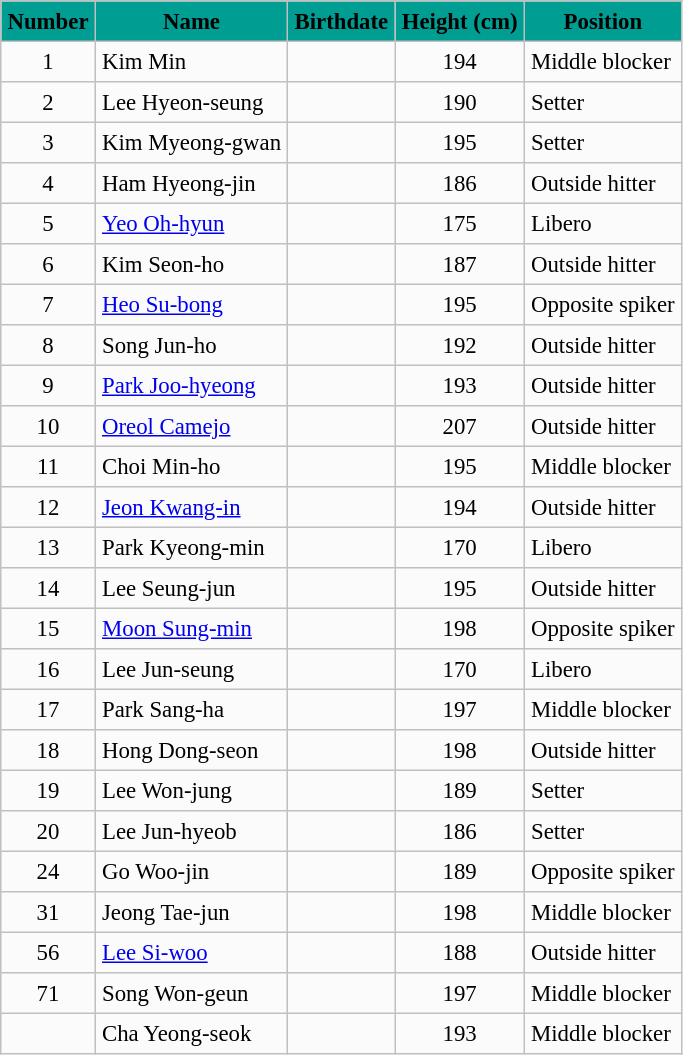<table border="1" cellpadding="4" cellspacing="0" style="font-size: 95%; background: #fbfbfb; border: 1px silver solid; border-collapse: collapse; text-align:center;">
<tr bgcolor=009D92>
<th><span>Number</span></th>
<th><span>Name</span></th>
<th><span>Birthdate</span></th>
<th><span>Height (cm)</span></th>
<th><span>Position</span></th>
</tr>
<tr>
<td>1</td>
<td align=left> Kim Min</td>
<td align=right></td>
<td>194</td>
<td align="left">Middle blocker</td>
</tr>
<tr>
<td>2</td>
<td align=left> Lee Hyeon-seung</td>
<td align=right></td>
<td>190</td>
<td align="left">Setter</td>
</tr>
<tr>
<td>3</td>
<td align=left> Kim Myeong-gwan</td>
<td align=right></td>
<td>195</td>
<td align=left>Setter</td>
</tr>
<tr>
<td>4</td>
<td align=left> Ham Hyeong-jin</td>
<td align=right></td>
<td>186</td>
<td align=left>Outside hitter</td>
</tr>
<tr>
<td>5</td>
<td align=left> <a href='#'>Yeo Oh-hyun</a></td>
<td align=right></td>
<td>175</td>
<td align=left>Libero</td>
</tr>
<tr>
<td>6</td>
<td align=left> Kim Seon-ho</td>
<td align=right></td>
<td>187</td>
<td align=left>Outside hitter</td>
</tr>
<tr>
<td>7</td>
<td align=left> <a href='#'>Heo Su-bong</a></td>
<td align=right></td>
<td>195</td>
<td align=left>Opposite spiker</td>
</tr>
<tr>
<td>8</td>
<td align=left> Song Jun-ho</td>
<td align=right></td>
<td>192</td>
<td align=left>Outside hitter</td>
</tr>
<tr>
<td>9</td>
<td align=left> <a href='#'>Park Joo-hyeong</a></td>
<td align=right></td>
<td>193</td>
<td align=left>Outside hitter</td>
</tr>
<tr>
<td>10</td>
<td align=left> <a href='#'>Oreol Camejo</a></td>
<td align=right></td>
<td>207</td>
<td align=left>Outside hitter</td>
</tr>
<tr>
<td>11</td>
<td align=left> Choi Min-ho</td>
<td align=right></td>
<td>195</td>
<td align=left>Middle blocker</td>
</tr>
<tr>
<td>12</td>
<td align=left> <a href='#'>Jeon Kwang-in</a></td>
<td align=right></td>
<td>194</td>
<td align=left>Outside hitter</td>
</tr>
<tr>
<td>13</td>
<td align=left> Park Kyeong-min</td>
<td align=right></td>
<td>170</td>
<td align=left>Libero</td>
</tr>
<tr>
<td>14</td>
<td align=left> Lee Seung-jun</td>
<td align=right></td>
<td>195</td>
<td align=left>Outside hitter</td>
</tr>
<tr>
<td>15</td>
<td align=left> <a href='#'>Moon Sung-min</a></td>
<td align=right></td>
<td>198</td>
<td align=left>Opposite spiker</td>
</tr>
<tr>
<td>16</td>
<td align=left> Lee Jun-seung</td>
<td align=right></td>
<td>170</td>
<td align=left>Libero</td>
</tr>
<tr>
<td>17</td>
<td align=left> Park Sang-ha</td>
<td align=right></td>
<td>197</td>
<td align=left>Middle blocker</td>
</tr>
<tr>
<td>18</td>
<td align=left> Hong Dong-seon</td>
<td align=right></td>
<td>198</td>
<td align=left>Outside hitter</td>
</tr>
<tr>
<td>19</td>
<td align=left> Lee Won-jung</td>
<td align=right></td>
<td>189</td>
<td align=left>Setter</td>
</tr>
<tr>
<td>20</td>
<td align=left> Lee Jun-hyeob</td>
<td align=right></td>
<td>186</td>
<td align=left>Setter</td>
</tr>
<tr>
<td>24</td>
<td align=left> Go Woo-jin</td>
<td align=right></td>
<td>189</td>
<td align="left">Opposite spiker</td>
</tr>
<tr>
<td>31</td>
<td align=left> Jeong Tae-jun</td>
<td align=right></td>
<td>198</td>
<td align="left">Middle blocker</td>
</tr>
<tr>
<td>56</td>
<td align=left> <a href='#'>Lee Si-woo</a></td>
<td align=right></td>
<td>188</td>
<td align=left>Outside hitter</td>
</tr>
<tr>
<td>71</td>
<td align=left> Song Won-geun</td>
<td align=right></td>
<td>197</td>
<td align="left">Middle blocker</td>
</tr>
<tr>
<td></td>
<td align=left> Cha Yeong-seok</td>
<td align=right></td>
<td>193</td>
<td align=left>Middle blocker</td>
</tr>
</table>
